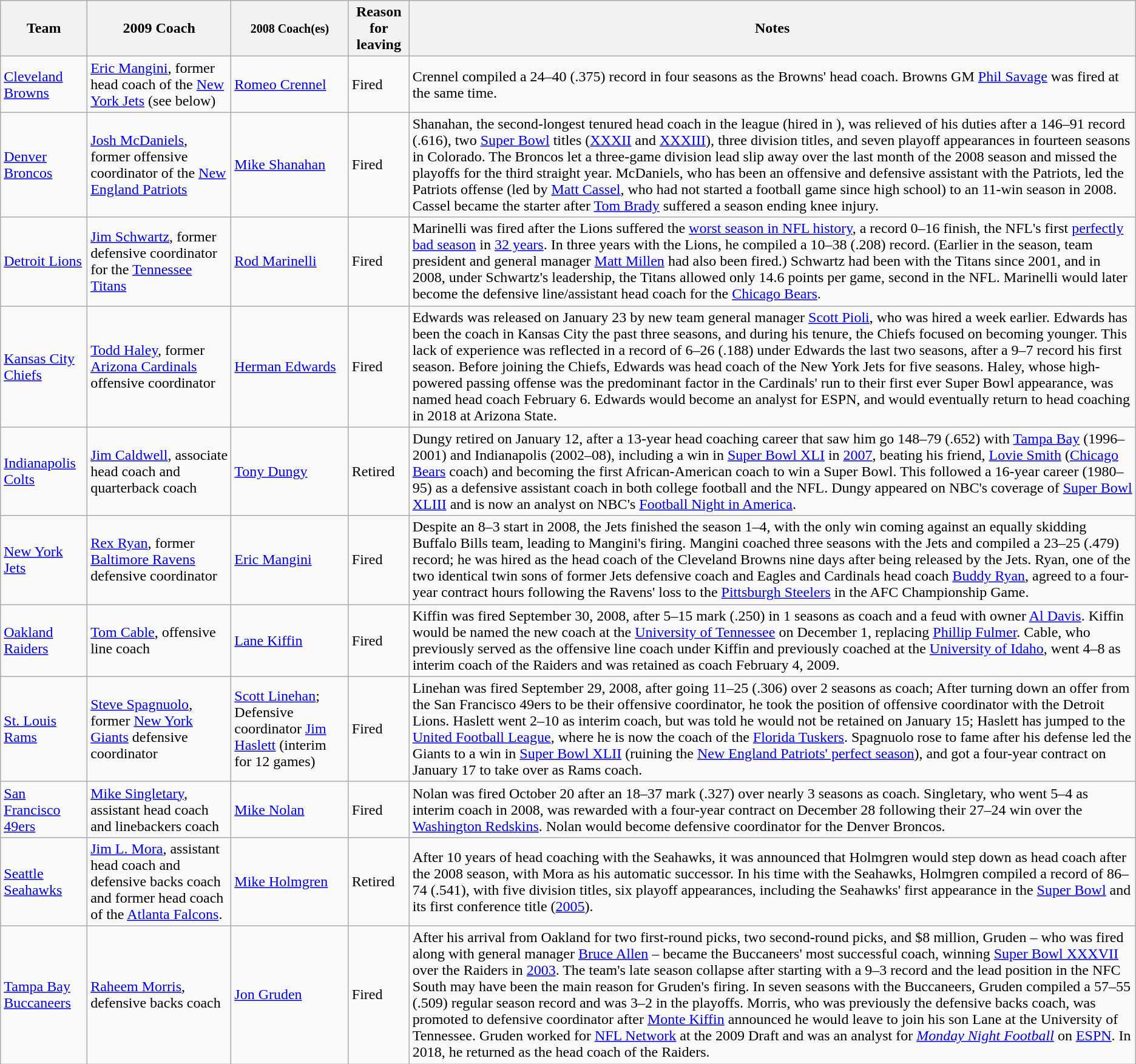<table class="wikitable">
<tr>
<th>Team</th>
<th>2009 Coach</th>
<th><small>2008 Coach(es)</small></th>
<th>Reason for leaving</th>
<th>Notes</th>
</tr>
<tr>
<td><a href='#'>Cleveland Browns</a></td>
<td><a href='#'>Eric Mangini</a>, former head coach of the <a href='#'>New York Jets</a> (see below)</td>
<td><a href='#'>Romeo Crennel</a></td>
<td>Fired</td>
<td>Crennel compiled a 24–40 (.375) record in four seasons as the Browns' head coach. Browns GM <a href='#'>Phil Savage</a> was fired at the same time.</td>
</tr>
<tr>
<td><a href='#'>Denver Broncos</a></td>
<td><a href='#'>Josh McDaniels</a>, former offensive coordinator of the <a href='#'>New England Patriots</a></td>
<td><a href='#'>Mike Shanahan</a></td>
<td>Fired</td>
<td>Shanahan, the second-longest tenured head coach in the league (hired in ), was relieved of his duties after a 146–91 record (.616), two <a href='#'>Super Bowl</a> titles (<a href='#'>XXXII</a> and <a href='#'>XXXIII</a>), three division titles, and seven playoff appearances in fourteen seasons in Colorado. The Broncos let a three-game division lead slip away over the last month of the 2008 season and missed the playoffs for the third straight year. McDaniels, who has been an offensive and defensive assistant with the Patriots, led the Patriots offense (led by <a href='#'>Matt Cassel</a>, who had not started a football game since high school) to an 11-win season in 2008. Cassel became the starter after <a href='#'>Tom Brady</a> suffered a season ending knee injury.</td>
</tr>
<tr>
<td><a href='#'>Detroit Lions</a></td>
<td><a href='#'>Jim Schwartz</a>, former defensive coordinator for the <a href='#'>Tennessee Titans</a></td>
<td><a href='#'>Rod Marinelli</a></td>
<td>Fired</td>
<td>Marinelli was fired after the Lions suffered the <a href='#'>worst season in NFL history</a>, a record 0–16 finish, the NFL's first <a href='#'>perfectly bad season</a> in <a href='#'>32 years</a>. In three years with the Lions, he compiled a 10–38 (.208) record. (Earlier in the season, team president and general manager <a href='#'>Matt Millen</a> had also been fired.) Schwartz had been with the Titans since 2001, and in 2008, under Schwartz's leadership, the Titans allowed only 14.6 points per game, second in the NFL. Marinelli would later become the defensive line/assistant head coach for the <a href='#'>Chicago Bears</a>.</td>
</tr>
<tr>
<td><a href='#'>Kansas City Chiefs</a></td>
<td><a href='#'>Todd Haley</a>, former <a href='#'>Arizona Cardinals</a> offensive coordinator</td>
<td><a href='#'>Herman Edwards</a></td>
<td>Fired</td>
<td>Edwards was released on January 23 by new team general manager <a href='#'>Scott Pioli</a>, who was hired a week earlier. Edwards has been the coach in Kansas City the past three seasons, and during his tenure, the Chiefs focused on becoming younger. This lack of experience was reflected in a record of 6–26 (.188) under Edwards the last two seasons, after a 9–7 record his first season. Before joining the Chiefs, Edwards was head coach of the New York Jets for five seasons. Haley, whose high-powered passing offense was the predominant factor in the Cardinals' run to their first ever Super Bowl appearance, was named head coach February 6. Edwards would become an analyst for ESPN, and would eventually return to head coaching in 2018 at Arizona State.</td>
</tr>
<tr>
<td><a href='#'>Indianapolis Colts</a></td>
<td><a href='#'>Jim Caldwell</a>, associate head coach and quarterback coach</td>
<td><a href='#'>Tony Dungy</a></td>
<td>Retired</td>
<td>Dungy retired on January 12, after a 13-year head coaching career that saw him go 148–79 (.652) with <a href='#'>Tampa Bay</a> (1996–2001) and Indianapolis (2002–08), including a win in <a href='#'>Super Bowl XLI</a> in <a href='#'>2007</a>, beating his friend, <a href='#'>Lovie Smith</a> (<a href='#'>Chicago Bears</a> coach) and becoming the first African-American coach to win a Super Bowl. This followed a 16-year career (1980–95) as a defensive assistant coach in both college football and the NFL. Dungy appeared on NBC's coverage of <a href='#'>Super Bowl XLIII</a> and is now an analyst on NBC's <a href='#'>Football Night in America</a>.</td>
</tr>
<tr>
<td><a href='#'>New York Jets</a></td>
<td><a href='#'>Rex Ryan</a>, former <a href='#'>Baltimore Ravens</a> defensive coordinator</td>
<td><a href='#'>Eric Mangini</a></td>
<td>Fired</td>
<td>Despite an 8–3 start in 2008, the Jets finished the season 1–4, with the only win coming against an equally skidding Buffalo Bills team, leading to Mangini's firing. Mangini coached three seasons with the Jets and compiled a 23–25 (.479) record; he was hired as the head coach of the Cleveland Browns nine days after being released by the Jets. Ryan, one of the two identical twin sons of former Jets defensive coach and Eagles and Cardinals head coach <a href='#'>Buddy Ryan</a>, agreed to a four-year contract hours following the Ravens' loss to the <a href='#'>Pittsburgh Steelers</a> in the AFC Championship Game.</td>
</tr>
<tr>
<td><a href='#'>Oakland Raiders</a></td>
<td><a href='#'>Tom Cable</a>, offensive line coach</td>
<td><a href='#'>Lane Kiffin</a></td>
<td>Fired</td>
<td>Kiffin was fired September 30, 2008, after 5–15 mark (.250) in 1 seasons as coach and a feud with owner <a href='#'>Al Davis</a>. Kiffin would be named the new coach at the <a href='#'>University of Tennessee</a> on December 1, replacing <a href='#'>Phillip Fulmer</a>. Cable, who previously served as the offensive line coach under Kiffin and previously coached at the <a href='#'>University of Idaho</a>, went 4–8 as interim coach of the Raiders and was retained as coach February 4, 2009.</td>
</tr>
<tr>
<td><a href='#'>St. Louis Rams</a></td>
<td><a href='#'>Steve Spagnuolo</a>, former <a href='#'>New York Giants</a> defensive coordinator</td>
<td><a href='#'>Scott Linehan</a>; Defensive coordinator <a href='#'>Jim Haslett</a> (interim for 12 games)</td>
<td>Fired</td>
<td>Linehan was fired September 29, 2008, after going 11–25 (.306) over 2 seasons as coach; After turning down an offer from the San Francisco 49ers to be their offensive coordinator, he took the position of offensive coordinator with the Detroit Lions. Haslett went 2–10 as interim coach, but was told he would not be retained on January 15; Haslett has jumped to the <a href='#'>United Football League</a>, where he is now the coach of the <a href='#'>Florida Tuskers</a>. Spagnuolo rose to fame after his defense led the Giants to a win in <a href='#'>Super Bowl XLII</a> (ruining the <a href='#'>New England Patriots' perfect season</a>), and got a four-year contract on January 17 to take over as Rams coach.</td>
</tr>
<tr>
<td><a href='#'>San Francisco 49ers</a></td>
<td><a href='#'>Mike Singletary</a>, assistant head coach and linebackers coach</td>
<td><a href='#'>Mike Nolan</a></td>
<td>Fired</td>
<td>Nolan was fired October 20 after an 18–37 mark (.327) over nearly 3 seasons as coach. Singletary, who went 5–4 as interim coach in 2008, was rewarded with a four-year contract on December 28 following their 27–24 win over the <a href='#'>Washington Redskins</a>. Nolan would become defensive coordinator for the Denver Broncos.</td>
</tr>
<tr>
<td><a href='#'>Seattle Seahawks</a></td>
<td><a href='#'>Jim L. Mora</a>, assistant head coach and defensive backs coach and former head coach of the <a href='#'>Atlanta Falcons</a>.</td>
<td><a href='#'>Mike Holmgren</a></td>
<td>Retired</td>
<td>After 10 years of head coaching with the Seahawks, it was announced that Holmgren would step down as head coach after the 2008 season, with Mora as his automatic successor. In his time with the Seahawks, Holmgren compiled a record of 86–74 (.541), with five division titles, six playoff appearances, including the Seahawks' first appearance in the <a href='#'>Super Bowl</a> and its first conference title (<a href='#'>2005</a>).</td>
</tr>
<tr>
<td><a href='#'>Tampa Bay Buccaneers</a></td>
<td><a href='#'>Raheem Morris</a>, defensive backs coach</td>
<td><a href='#'>Jon Gruden</a></td>
<td>Fired</td>
<td>After his arrival from Oakland for two first-round picks, two second-round picks, and $8 million, Gruden – who was fired along with general manager <a href='#'>Bruce Allen</a> – became the Buccaneers' most successful coach, winning <a href='#'>Super Bowl XXXVII</a> over the Raiders in <a href='#'>2003</a>. The team's late season collapse after starting with a 9–3 record and the lead position in the NFC South may have been the main reason for Gruden's firing. In seven seasons with the Buccaneers, Gruden compiled a 57–55 (.509) regular season record and was 3–2 in the playoffs. Morris, who was previously the defensive backs coach, was promoted to defensive coordinator after <a href='#'>Monte Kiffin</a> announced he would leave to join his son Lane at the University of Tennessee. Gruden worked for <a href='#'>NFL Network</a> at the 2009 Draft and was an analyst for <em><a href='#'>Monday Night Football</a></em> on <a href='#'>ESPN</a>. In 2018, he returned as the head coach of the Raiders.</td>
</tr>
</table>
